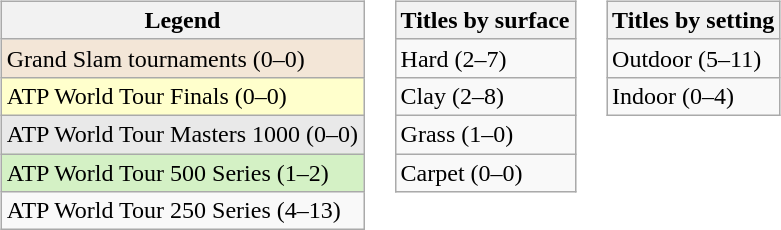<table>
<tr valign="top">
<td><br><table class="wikitable">
<tr>
<th>Legend</th>
</tr>
<tr style="background:#f3e6d7;">
<td>Grand Slam tournaments (0–0)</td>
</tr>
<tr style="background:#ffc;">
<td>ATP World Tour Finals (0–0)</td>
</tr>
<tr style="background:#e9e9e9;">
<td>ATP World Tour Masters 1000 (0–0)</td>
</tr>
<tr style="background:#d4f1c5;">
<td>ATP World Tour 500 Series (1–2)</td>
</tr>
<tr>
<td>ATP World Tour 250 Series (4–13)</td>
</tr>
</table>
</td>
<td><br><table class="wikitable">
<tr>
<th>Titles by surface</th>
</tr>
<tr>
<td>Hard (2–7)</td>
</tr>
<tr>
<td>Clay (2–8)</td>
</tr>
<tr>
<td>Grass (1–0)</td>
</tr>
<tr>
<td>Carpet (0–0)</td>
</tr>
</table>
</td>
<td><br><table class="wikitable">
<tr>
<th>Titles by setting</th>
</tr>
<tr>
<td>Outdoor (5–11)</td>
</tr>
<tr>
<td>Indoor (0–4)</td>
</tr>
</table>
</td>
</tr>
</table>
